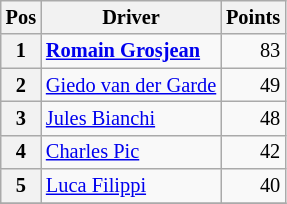<table class="wikitable" style="font-size: 85%;">
<tr>
<th>Pos</th>
<th>Driver</th>
<th>Points</th>
</tr>
<tr>
<th>1</th>
<td> <strong><a href='#'>Romain Grosjean</a></strong></td>
<td align=right>83</td>
</tr>
<tr>
<th>2</th>
<td> <a href='#'>Giedo van der Garde</a></td>
<td align=right>49</td>
</tr>
<tr>
<th>3</th>
<td> <a href='#'>Jules Bianchi</a></td>
<td align=right>48</td>
</tr>
<tr>
<th>4</th>
<td> <a href='#'>Charles Pic</a></td>
<td align=right>42</td>
</tr>
<tr>
<th>5</th>
<td> <a href='#'>Luca Filippi</a></td>
<td align=right>40</td>
</tr>
<tr>
</tr>
</table>
